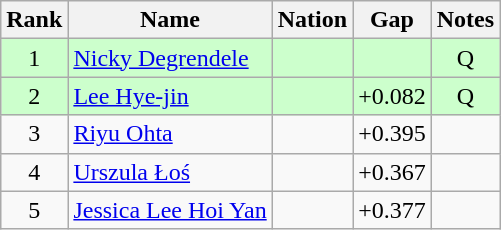<table class="wikitable sortable" style="text-align:center">
<tr>
<th>Rank</th>
<th>Name</th>
<th>Nation</th>
<th>Gap</th>
<th>Notes</th>
</tr>
<tr bgcolor=ccffcc>
<td>1</td>
<td align=left><a href='#'>Nicky Degrendele</a></td>
<td align=left></td>
<td></td>
<td>Q</td>
</tr>
<tr bgcolor=ccffcc>
<td>2</td>
<td align=left><a href='#'>Lee Hye-jin</a></td>
<td align=left></td>
<td>+0.082</td>
<td>Q</td>
</tr>
<tr>
<td>3</td>
<td align=left><a href='#'>Riyu Ohta</a></td>
<td align=left></td>
<td>+0.395</td>
<td></td>
</tr>
<tr>
<td>4</td>
<td align=left><a href='#'>Urszula Łoś</a></td>
<td align=left></td>
<td>+0.367</td>
<td></td>
</tr>
<tr>
<td>5</td>
<td align=left><a href='#'>Jessica Lee Hoi Yan</a></td>
<td align=left></td>
<td>+0.377</td>
<td></td>
</tr>
</table>
